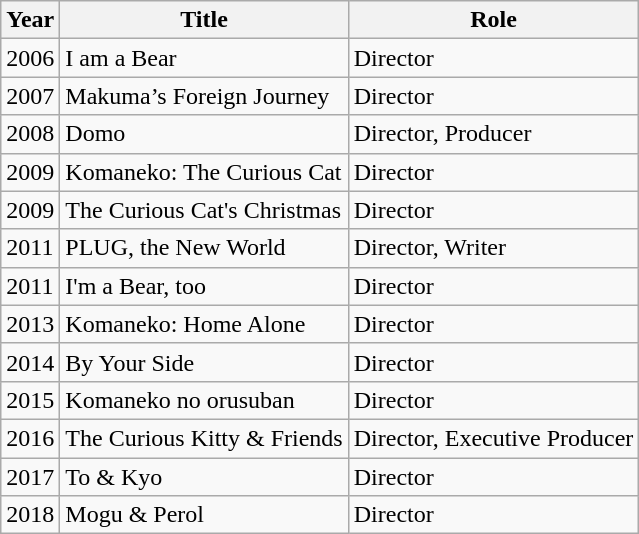<table class="wikitable">
<tr>
<th>Year</th>
<th>Title</th>
<th>Role</th>
</tr>
<tr>
<td>2006</td>
<td>I am a Bear</td>
<td>Director</td>
</tr>
<tr>
<td>2007</td>
<td>Makuma’s Foreign Journey</td>
<td>Director</td>
</tr>
<tr>
<td>2008</td>
<td>Domo</td>
<td>Director, Producer</td>
</tr>
<tr>
<td>2009</td>
<td>Komaneko: The Curious Cat</td>
<td>Director</td>
</tr>
<tr>
<td>2009</td>
<td>The Curious Cat's Christmas</td>
<td>Director</td>
</tr>
<tr>
<td>2011</td>
<td>PLUG, the New World</td>
<td>Director, Writer</td>
</tr>
<tr>
<td>2011</td>
<td>I'm a Bear, too</td>
<td>Director</td>
</tr>
<tr>
<td>2013</td>
<td>Komaneko: Home Alone</td>
<td>Director</td>
</tr>
<tr>
<td>2014</td>
<td>By Your Side</td>
<td>Director</td>
</tr>
<tr>
<td>2015</td>
<td>Komaneko no orusuban</td>
<td>Director</td>
</tr>
<tr>
<td>2016</td>
<td>The Curious Kitty & Friends</td>
<td>Director, Executive Producer</td>
</tr>
<tr>
<td>2017</td>
<td>To & Kyo</td>
<td>Director</td>
</tr>
<tr>
<td>2018</td>
<td>Mogu & Perol</td>
<td>Director</td>
</tr>
</table>
